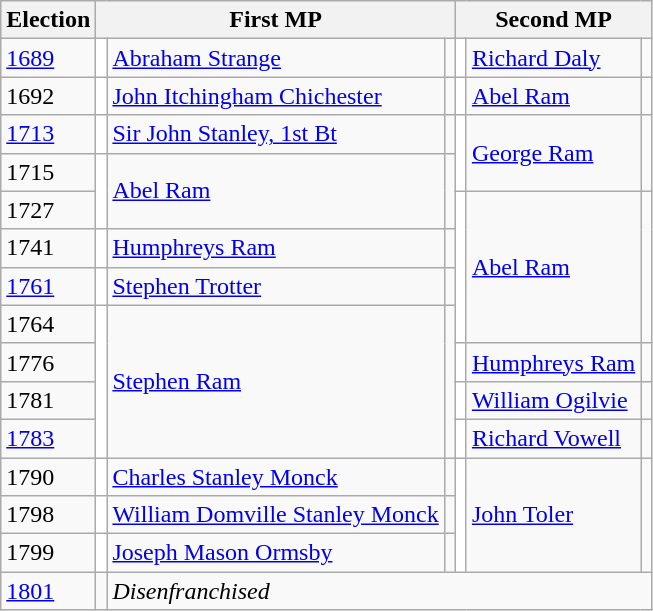<table class="wikitable">
<tr>
<th>Election</th>
<th colspan=3>First MP</th>
<th colspan=3>Second MP</th>
</tr>
<tr>
<td><a href='#'>1689</a></td>
<td style="background-color: white"></td>
<td><a href='#'>Abraham Strange</a></td>
<td></td>
<td style="background-color: white"></td>
<td><a href='#'>Richard Daly</a></td>
<td></td>
</tr>
<tr>
<td>1692</td>
<td style="background-color: white"></td>
<td><a href='#'>John Itchingham Chichester</a></td>
<td></td>
<td style="background-color: white"></td>
<td><a href='#'>Abel Ram</a></td>
<td></td>
</tr>
<tr>
<td><a href='#'>1713</a></td>
<td style="background-color: white"></td>
<td><a href='#'>Sir John Stanley, 1st Bt</a></td>
<td></td>
<td rowspan="2" style="background-color: white"></td>
<td rowspan="2"><a href='#'>George Ram</a></td>
<td rowspan="2"></td>
</tr>
<tr>
<td>1715</td>
<td rowspan="2" style="background-color: white"></td>
<td rowspan="2"><a href='#'>Abel Ram</a></td>
<td rowspan="2"></td>
</tr>
<tr>
<td>1727</td>
<td rowspan="4" style="background-color: white"></td>
<td rowspan="4"><a href='#'>Abel Ram</a></td>
<td rowspan="4"></td>
</tr>
<tr>
<td>1741</td>
<td style="background-color: white"></td>
<td><a href='#'>Humphreys Ram</a></td>
<td></td>
</tr>
<tr>
<td><a href='#'>1761</a></td>
<td style="background-color: white"></td>
<td><a href='#'>Stephen Trotter</a></td>
<td></td>
</tr>
<tr>
<td>1764</td>
<td rowspan="4" style="background-color: white"></td>
<td rowspan="4"><a href='#'>Stephen Ram</a></td>
<td rowspan="4"></td>
</tr>
<tr>
<td>1776</td>
<td style="background-color: white"></td>
<td><a href='#'>Humphreys Ram</a></td>
<td></td>
</tr>
<tr>
<td>1781</td>
<td style="background-color: white"></td>
<td><a href='#'>William Ogilvie</a></td>
<td></td>
</tr>
<tr>
<td><a href='#'>1783</a></td>
<td style="background-color: white"></td>
<td><a href='#'>Richard Vowell</a></td>
<td></td>
</tr>
<tr>
<td>1790</td>
<td style="background-color: white"></td>
<td><a href='#'>Charles Stanley Monck</a></td>
<td></td>
<td rowspan="3" style="background-color: white"></td>
<td rowspan="3"><a href='#'>John Toler</a></td>
<td rowspan="3"></td>
</tr>
<tr>
<td>1798</td>
<td style="background-color: white"></td>
<td><a href='#'>William Domville Stanley Monck</a></td>
<td></td>
</tr>
<tr>
<td>1799</td>
<td style="background-color: white"></td>
<td><a href='#'>Joseph Mason Ormsby</a></td>
<td></td>
</tr>
<tr>
<td><a href='#'>1801</a></td>
<td></td>
<td colspan="5"><em>Disenfranchised</em></td>
</tr>
</table>
